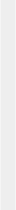<table align=center cellpadding=5px cellspacing=0 border=0 style="background-color: #EEE">
<tr>
<td><br></td>
</tr>
<tr>
<td><br></td>
</tr>
<tr>
<td><br></td>
</tr>
<tr>
<td><br></td>
</tr>
<tr>
<td><br></td>
</tr>
<tr>
</tr>
</table>
